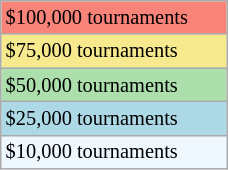<table class="wikitable" style="font-size:85%;" width=12%>
<tr bgcolor="#F88379">
<td>$100,000 tournaments</td>
</tr>
<tr bgcolor="#F7E98E">
<td>$75,000 tournaments</td>
</tr>
<tr bgcolor="#ADDFAD">
<td>$50,000 tournaments</td>
</tr>
<tr bgcolor=lightblue>
<td>$25,000 tournaments</td>
</tr>
<tr bgcolor="#f0f8ff">
<td>$10,000 tournaments</td>
</tr>
</table>
